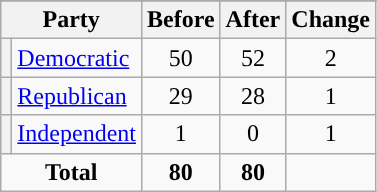<table class="wikitable" style="text-align:center;">
<tr>
</tr>
<tr>
<th colspan=2>Party</th>
<th>Before</th>
<th>After</th>
<th>Change</th>
</tr>
<tr>
<th style="background-color:"></th>
<td style="text-align:left;"><a href='#'>Democratic</a></td>
<td>50</td>
<td>52</td>
<td> 2</td>
</tr>
<tr>
<th style="background-color:"></th>
<td style="text-align:left;"><a href='#'>Republican</a></td>
<td>29</td>
<td>28</td>
<td> 1</td>
</tr>
<tr>
<th style="background-color:"></th>
<td style="text-align:left;"><a href='#'>Independent</a></td>
<td>1</td>
<td>0</td>
<td> 1</td>
</tr>
<tr>
<td colspan=2><strong>Total</strong></td>
<td><strong>80</strong></td>
<td><strong>80</strong></td>
<td></td>
</tr>
</table>
